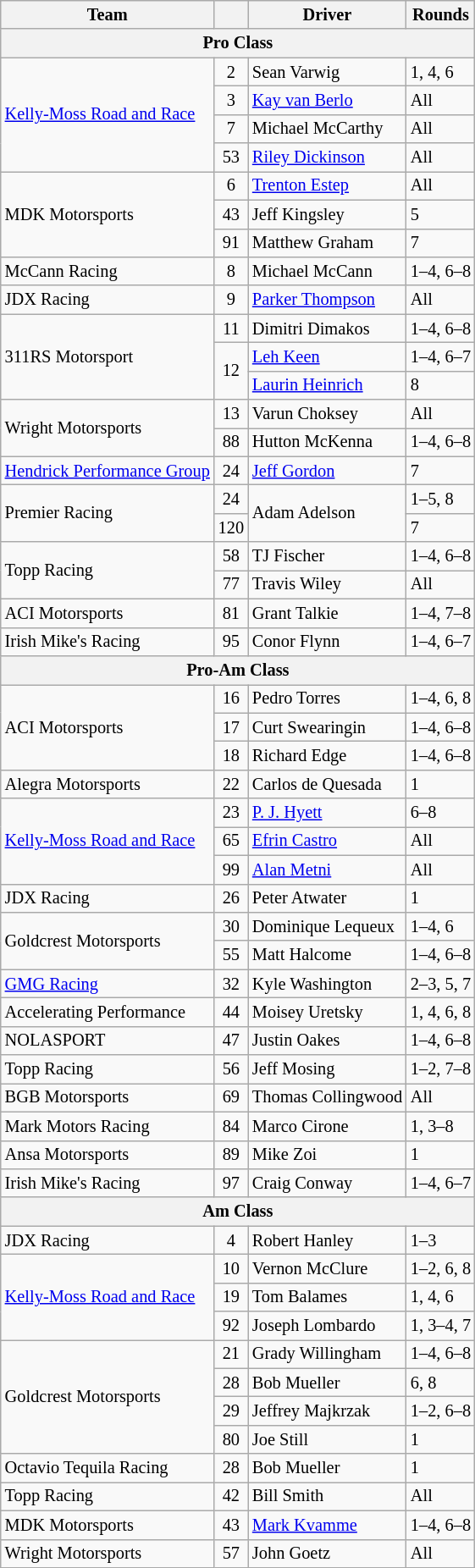<table class="wikitable" style="font-size: 85%;">
<tr>
<th>Team</th>
<th></th>
<th>Driver</th>
<th>Rounds</th>
</tr>
<tr>
<th colspan=5>Pro Class</th>
</tr>
<tr>
<td rowspan=4> <a href='#'>Kelly-Moss Road and Race</a></td>
<td align="center">2</td>
<td> Sean Varwig</td>
<td>1, 4, 6</td>
</tr>
<tr>
<td align="center">3</td>
<td> <a href='#'>Kay van Berlo</a></td>
<td>All</td>
</tr>
<tr>
<td align="center">7</td>
<td> Michael McCarthy</td>
<td>All</td>
</tr>
<tr>
<td align="center">53</td>
<td> <a href='#'>Riley Dickinson</a></td>
<td>All</td>
</tr>
<tr>
<td rowspan=3> MDK Motorsports</td>
<td align="center">6</td>
<td> <a href='#'>Trenton Estep</a></td>
<td>All</td>
</tr>
<tr>
<td align="center">43</td>
<td> Jeff Kingsley</td>
<td>5</td>
</tr>
<tr>
<td align="center">91</td>
<td> Matthew Graham</td>
<td>7</td>
</tr>
<tr>
<td> McCann Racing</td>
<td align="center">8</td>
<td> Michael McCann</td>
<td>1–4, 6–8</td>
</tr>
<tr>
<td> JDX Racing</td>
<td align="center">9</td>
<td> <a href='#'>Parker Thompson</a></td>
<td>All</td>
</tr>
<tr>
<td rowspan="3"> 311RS Motorsport</td>
<td align="center">11</td>
<td> Dimitri Dimakos</td>
<td>1–4, 6–8</td>
</tr>
<tr>
<td rowspan="2" align="center">12</td>
<td> <a href='#'>Leh Keen</a></td>
<td>1–4, 6–7</td>
</tr>
<tr>
<td> <a href='#'>Laurin Heinrich</a></td>
<td>8</td>
</tr>
<tr>
<td rowspan=2> Wright Motorsports</td>
<td align="center">13</td>
<td> Varun Choksey</td>
<td>All</td>
</tr>
<tr>
<td align="center">88</td>
<td> Hutton McKenna</td>
<td>1–4, 6–8</td>
</tr>
<tr>
<td> <a href='#'>Hendrick Performance Group</a></td>
<td align="center">24</td>
<td> <a href='#'>Jeff Gordon</a></td>
<td>7</td>
</tr>
<tr>
<td rowspan=2> Premier Racing</td>
<td align="center">24</td>
<td rowspan="2"> Adam Adelson</td>
<td>1–5, 8</td>
</tr>
<tr>
<td align="center">120</td>
<td>7</td>
</tr>
<tr>
<td rowspan=2> Topp Racing</td>
<td align="center">58</td>
<td> TJ Fischer</td>
<td>1–4, 6–8</td>
</tr>
<tr>
<td align="center">77</td>
<td> Travis Wiley</td>
<td>All</td>
</tr>
<tr>
<td> ACI Motorsports</td>
<td align="center">81</td>
<td> Grant Talkie</td>
<td>1–4, 7–8</td>
</tr>
<tr>
<td> Irish Mike's Racing</td>
<td align="center">95</td>
<td> Conor Flynn</td>
<td>1–4, 6–7</td>
</tr>
<tr>
<th colspan=5>Pro-Am Class</th>
</tr>
<tr>
<td rowspan=3> ACI Motorsports</td>
<td align="center">16</td>
<td> Pedro Torres</td>
<td>1–4, 6, 8</td>
</tr>
<tr>
<td align="center">17</td>
<td> Curt Swearingin</td>
<td>1–4, 6–8</td>
</tr>
<tr>
<td align="center">18</td>
<td> Richard Edge</td>
<td>1–4, 6–8</td>
</tr>
<tr>
<td> Alegra Motorsports</td>
<td align="center">22</td>
<td> Carlos de Quesada</td>
<td>1</td>
</tr>
<tr>
<td rowspan=3> <a href='#'>Kelly-Moss Road and Race</a></td>
<td align="center">23</td>
<td> <a href='#'>P. J. Hyett</a></td>
<td>6–8</td>
</tr>
<tr>
<td align="center">65</td>
<td> <a href='#'>Efrin Castro</a></td>
<td>All</td>
</tr>
<tr>
<td align="center">99</td>
<td> <a href='#'>Alan Metni</a></td>
<td>All</td>
</tr>
<tr>
<td> JDX Racing</td>
<td align="center">26</td>
<td> Peter Atwater</td>
<td>1</td>
</tr>
<tr>
<td rowspan=2> Goldcrest Motorsports</td>
<td align="center">30</td>
<td> Dominique Lequeux</td>
<td>1–4, 6</td>
</tr>
<tr>
<td align="center">55</td>
<td> Matt Halcome</td>
<td>1–4, 6–8</td>
</tr>
<tr>
<td> <a href='#'>GMG Racing</a></td>
<td align="center">32</td>
<td> Kyle Washington</td>
<td>2–3, 5, 7</td>
</tr>
<tr>
<td> Accelerating Performance</td>
<td align="center">44</td>
<td> Moisey Uretsky</td>
<td>1, 4, 6, 8</td>
</tr>
<tr>
<td> NOLASPORT</td>
<td align="center">47</td>
<td> Justin Oakes</td>
<td>1–4, 6–8</td>
</tr>
<tr>
<td> Topp Racing</td>
<td align="center">56</td>
<td> Jeff Mosing</td>
<td>1–2, 7–8</td>
</tr>
<tr>
<td> BGB Motorsports</td>
<td align="center">69</td>
<td> Thomas Collingwood</td>
<td>All</td>
</tr>
<tr>
<td> Mark Motors Racing</td>
<td align="center">84</td>
<td> Marco Cirone</td>
<td>1, 3–8</td>
</tr>
<tr>
<td> Ansa Motorsports</td>
<td align="center">89</td>
<td> Mike Zoi</td>
<td>1</td>
</tr>
<tr>
<td> Irish Mike's Racing</td>
<td align="center">97</td>
<td> Craig Conway</td>
<td>1–4, 6–7</td>
</tr>
<tr>
<th colspan=5>Am Class</th>
</tr>
<tr>
<td> JDX Racing</td>
<td align="center">4</td>
<td> Robert Hanley</td>
<td>1–3</td>
</tr>
<tr>
<td rowspan=3> <a href='#'>Kelly-Moss Road and Race</a></td>
<td align="center">10</td>
<td> Vernon McClure</td>
<td>1–2, 6, 8</td>
</tr>
<tr>
<td align="center">19</td>
<td> Tom Balames</td>
<td>1, 4, 6</td>
</tr>
<tr>
<td align="center">92</td>
<td> Joseph Lombardo</td>
<td>1, 3–4, 7</td>
</tr>
<tr>
<td rowspan=4> Goldcrest Motorsports</td>
<td align="center">21</td>
<td> Grady Willingham</td>
<td>1–4, 6–8</td>
</tr>
<tr>
<td align="center">28</td>
<td> Bob Mueller</td>
<td>6, 8</td>
</tr>
<tr>
<td align="center">29</td>
<td> Jeffrey Majkrzak</td>
<td>1–2, 6–8</td>
</tr>
<tr>
<td align="center">80</td>
<td> Joe Still</td>
<td>1</td>
</tr>
<tr>
<td> Octavio Tequila Racing</td>
<td align="center">28</td>
<td> Bob Mueller</td>
<td>1</td>
</tr>
<tr>
<td> Topp Racing</td>
<td align="center">42</td>
<td> Bill Smith</td>
<td>All</td>
</tr>
<tr>
<td> MDK Motorsports</td>
<td align="center">43</td>
<td> <a href='#'>Mark Kvamme</a></td>
<td>1–4, 6–8</td>
</tr>
<tr>
<td> Wright Motorsports</td>
<td align="center">57</td>
<td> John Goetz</td>
<td>All</td>
</tr>
</table>
